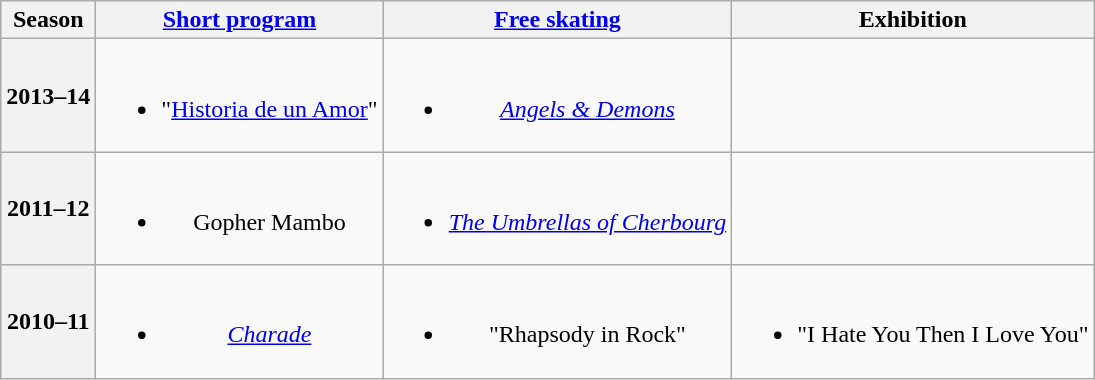<table class="wikitable" style="text-align:center">
<tr>
<th>Season</th>
<th><a href='#'>Short program</a></th>
<th><a href='#'>Free skating</a></th>
<th>Exhibition</th>
</tr>
<tr>
<th>2013–14</th>
<td><br><ul><li>"<a href='#'>Historia de un Amor</a>" <br></li></ul></td>
<td><br><ul><li><em><a href='#'>Angels & Demons</a></em> <br></li></ul></td>
<td></td>
</tr>
<tr>
<th>2011–12 <br> </th>
<td><br><ul><li>Gopher Mambo</li></ul></td>
<td><br><ul><li><em><a href='#'>The Umbrellas of Cherbourg</a></em> <br></li></ul></td>
<td></td>
</tr>
<tr>
<th>2010–11 <br> </th>
<td><br><ul><li><em><a href='#'>Charade</a></em> <br></li></ul></td>
<td><br><ul><li>"Rhapsody in Rock" <br></li></ul></td>
<td><br><ul><li>"I Hate You Then I Love You" <br></li></ul></td>
</tr>
</table>
